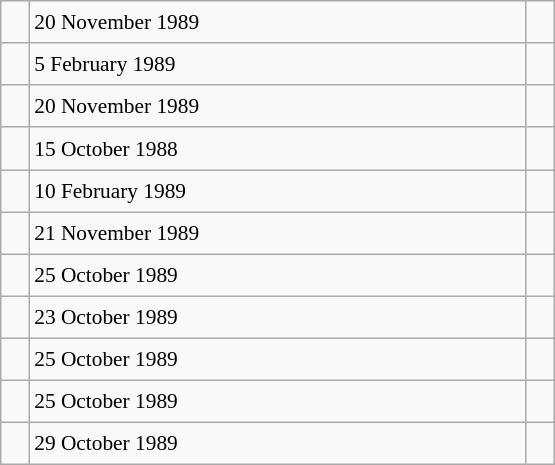<table class="wikitable" style="font-size: 89%; float: left; width: 26em; margin-right: 1em; height: 310px;">
<tr>
<td></td>
<td>20 November 1989</td>
<td></td>
</tr>
<tr>
<td></td>
<td>5 February 1989</td>
<td></td>
</tr>
<tr>
<td></td>
<td>20 November 1989</td>
<td></td>
</tr>
<tr>
<td></td>
<td>15 October 1988</td>
<td></td>
</tr>
<tr>
<td></td>
<td>10 February 1989</td>
<td></td>
</tr>
<tr>
<td></td>
<td>21 November 1989</td>
<td></td>
</tr>
<tr>
<td></td>
<td>25 October 1989</td>
<td></td>
</tr>
<tr>
<td></td>
<td>23 October 1989</td>
<td></td>
</tr>
<tr>
<td></td>
<td>25 October 1989</td>
<td></td>
</tr>
<tr>
<td></td>
<td>25 October 1989</td>
<td></td>
</tr>
<tr>
<td></td>
<td>29 October 1989</td>
<td></td>
</tr>
</table>
